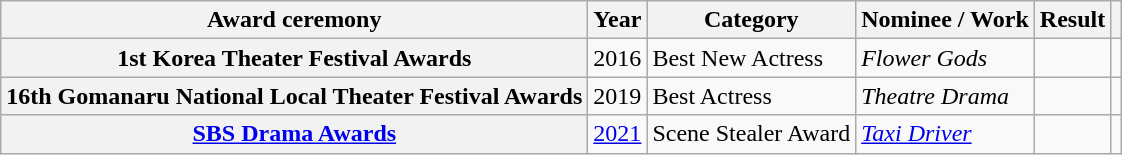<table class="wikitable plainrowheaders sortable">
<tr>
<th scope="col">Award ceremony</th>
<th scope="col">Year</th>
<th scope="col">Category</th>
<th scope="col">Nominee / Work</th>
<th scope="col">Result</th>
<th scope="col" class="unsortable"></th>
</tr>
<tr>
<th scope="row">1st Korea Theater Festival Awards</th>
<td>2016</td>
<td>Best New Actress</td>
<td><em>Flower Gods</em></td>
<td></td>
<td></td>
</tr>
<tr>
<th scope="row">16th Gomanaru National Local Theater Festival Awards</th>
<td>2019</td>
<td>Best Actress</td>
<td><em>Theatre Drama</em></td>
<td></td>
<td></td>
</tr>
<tr>
<th scope="row"><a href='#'>SBS Drama Awards</a></th>
<td><a href='#'>2021</a></td>
<td>Scene Stealer Award</td>
<td><em><a href='#'>Taxi Driver</a></em></td>
<td></td>
<td></td>
</tr>
</table>
